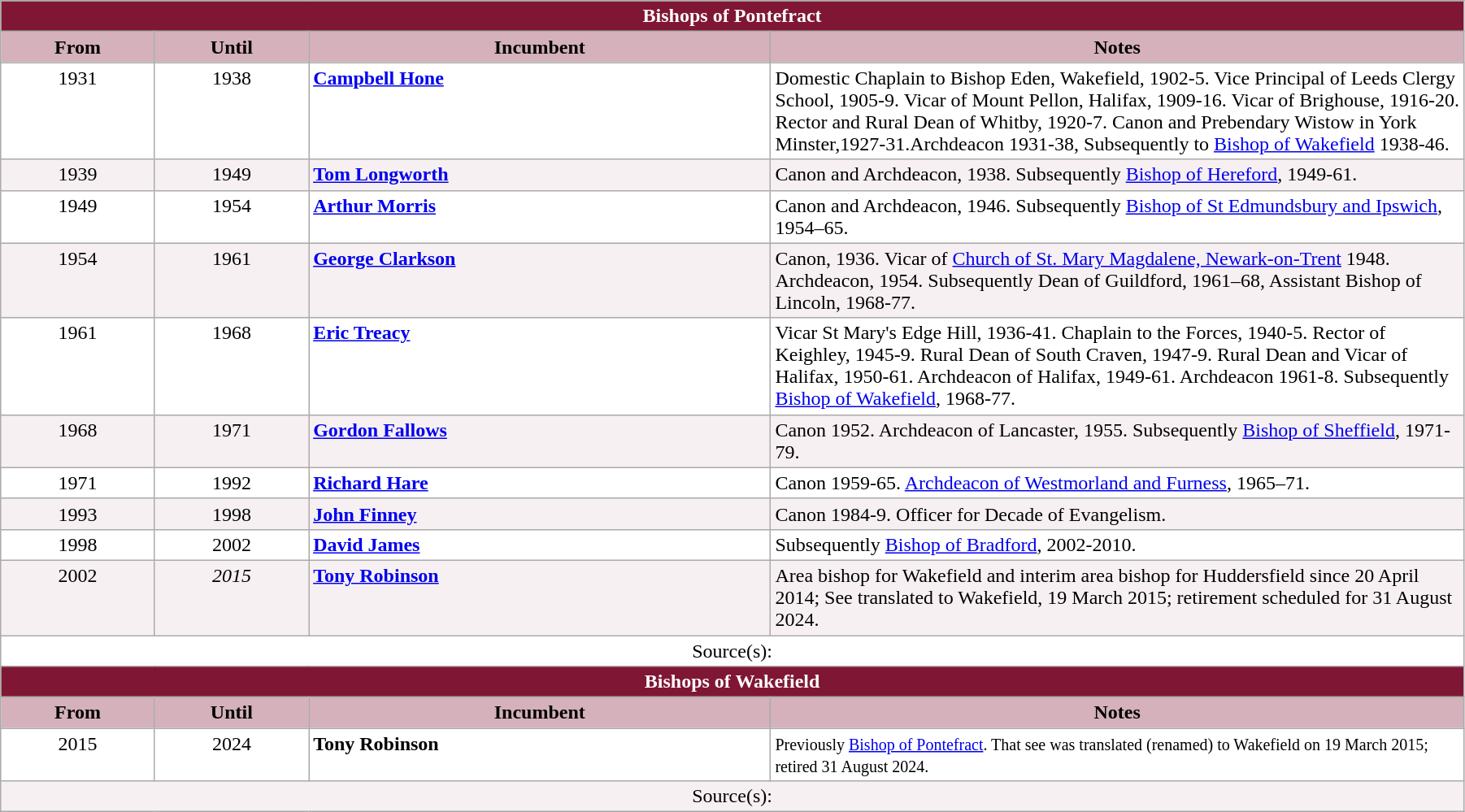<table class="wikitable" style="width:95%;">
<tr>
<th colspan="4" style="background:#7f1734; color:white;">Bishops of Pontefract</th>
</tr>
<tr valign=top>
<th style="background:#d4b1bb; width:10%;">From</th>
<th style="background:#d4b1bb; width:10%;">Until</th>
<th style="background:#d4b1bb; width:30%;">Incumbent</th>
<th style="background:#d4b1bb; width:45%;">Notes</th>
</tr>
<tr style="vertical-align:top; background:white;">
<td style="text-align:center;">1931</td>
<td style="text-align:center;">1938</td>
<td> <strong><a href='#'>Campbell Hone</a></strong></td>
<td>Domestic Chaplain to Bishop Eden, Wakefield, 1902-5. Vice Principal of Leeds Clergy School, 1905-9. Vicar of Mount Pellon, Halifax, 1909-16. Vicar of Brighouse, 1916-20. Rector and Rural Dean of Whitby, 1920-7. Canon and Prebendary Wistow in York Minster,1927-31.Archdeacon 1931-38, Subsequently to <a href='#'>Bishop of Wakefield</a> 1938-46.</td>
</tr>
<tr style="vertical-align:top; background:#f7f0f2;">
<td style="text-align:center;">1939</td>
<td style="text-align:center;">1949</td>
<td> <strong><a href='#'>Tom Longworth</a></strong></td>
<td>Canon and Archdeacon, 1938. Subsequently <a href='#'>Bishop of Hereford</a>, 1949-61.</td>
</tr>
<tr style="vertical-align:top; background:white;">
<td style="text-align:center;">1949</td>
<td style="text-align:center;">1954</td>
<td> <strong><a href='#'>Arthur Morris</a></strong></td>
<td>Canon and Archdeacon, 1946. Subsequently <a href='#'>Bishop of St Edmundsbury and Ipswich</a>, 1954–65.</td>
</tr>
<tr style="vertical-align:top; background:#f7f0f2;">
<td style="text-align:center;">1954</td>
<td style="text-align:center;">1961</td>
<td> <strong><a href='#'>George Clarkson</a></strong></td>
<td>Canon, 1936. Vicar of <a href='#'>Church of St. Mary Magdalene, Newark-on-Trent</a> 1948. Archdeacon, 1954. Subsequently Dean of Guildford, 1961–68, Assistant Bishop of Lincoln, 1968-77.</td>
</tr>
<tr style="vertical-align:top; background:white;">
<td style="text-align:center;">1961</td>
<td style="text-align:center;">1968</td>
<td> <strong><a href='#'>Eric Treacy</a></strong></td>
<td>Vicar St Mary's Edge Hill, 1936-41. Chaplain to the Forces, 1940-5. Rector of Keighley, 1945-9. Rural Dean of South Craven, 1947-9. Rural Dean and Vicar of Halifax, 1950-61. Archdeacon of Halifax, 1949-61. Archdeacon 1961-8. Subsequently <a href='#'>Bishop of Wakefield</a>, 1968-77.</td>
</tr>
<tr style="vertical-align:top; background:#f7f0f2;">
<td style="text-align:center;">1968</td>
<td style="text-align:center;">1971</td>
<td> <strong><a href='#'>Gordon Fallows</a></strong></td>
<td>Canon 1952. Archdeacon of Lancaster, 1955. Subsequently <a href='#'>Bishop of Sheffield</a>, 1971-79.</td>
</tr>
<tr style="vertical-align:top; background:white;">
<td style="text-align:center;">1971</td>
<td style="text-align:center;">1992</td>
<td> <strong><a href='#'>Richard Hare</a></strong></td>
<td>Canon 1959-65. <a href='#'>Archdeacon of Westmorland and Furness</a>, 1965–71.</td>
</tr>
<tr style="vertical-align:top; background:#f7f0f2;">
<td style="text-align:center;">1993</td>
<td style="text-align:center;">1998</td>
<td> <strong><a href='#'>John Finney</a></strong></td>
<td>Canon 1984-9. Officer for Decade of Evangelism.</td>
</tr>
<tr style="vertical-align:top; background:white;">
<td style="text-align:center;">1998</td>
<td style="text-align:center;">2002</td>
<td> <strong><a href='#'>David James</a></strong></td>
<td>Subsequently <a href='#'>Bishop of Bradford</a>, 2002-2010.</td>
</tr>
<tr style="vertical-align:top; background:#f7f0f2;">
<td style="text-align:center;">2002</td>
<td style="text-align:center;"><em>2015</em></td>
<td> <strong><a href='#'>Tony Robinson</a></strong></td>
<td>Area bishop for Wakefield and interim area bishop for Huddersfield since 20 April 2014; See translated to Wakefield, 19 March 2015; retirement scheduled for 31 August 2024.</td>
</tr>
<tr style="vertical-align:top; background:white;">
<td style="text-align:center;" colspan="4">Source(s):</td>
</tr>
<tr>
<th colspan="4" style="background:#7f1734; color:white;">Bishops of Wakefield</th>
</tr>
<tr>
<th style="background:#d4b1bb; width:10%;">From</th>
<th style="background:#d4b1bb; width:10%;">Until</th>
<th style="background:#d4b1bb; width:30%;">Incumbent</th>
<th style="background:#d4b1bb; width:45%;">Notes</th>
</tr>
<tr style="vertical-align:top; background:white;">
<td align=center>2015</td>
<td align=center>2024</td>
<td> <strong>Tony Robinson</strong></td>
<td><small>Previously <a href='#'>Bishop of Pontefract</a>. That see was translated (renamed) to Wakefield on 19 March 2015; retired 31 August 2024.</small></td>
</tr>
<tr style="vertical-align:top; background:#f7f0f2;">
<td style="text-align:center;" colspan="4">Source(s):</td>
</tr>
</table>
